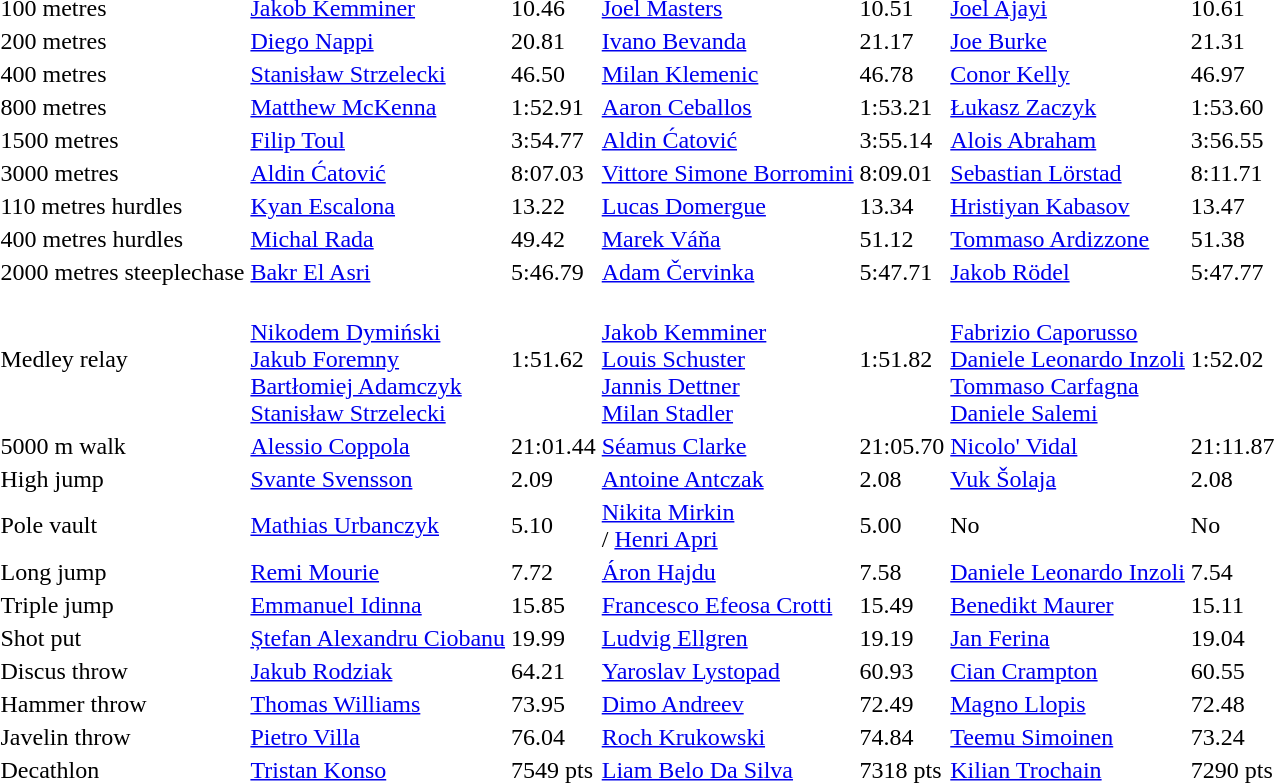<table>
<tr>
<td>100 metres</td>
<td><a href='#'>Jakob Kemminer</a><br></td>
<td>10.46</td>
<td><a href='#'>Joel Masters</a><br></td>
<td>10.51</td>
<td><a href='#'>Joel Ajayi</a><br></td>
<td>10.61</td>
</tr>
<tr>
<td>200 metres</td>
<td><a href='#'>Diego Nappi</a><br></td>
<td>20.81 </td>
<td><a href='#'>Ivano Bevanda</a><br></td>
<td>21.17 </td>
<td><a href='#'>Joe Burke</a><br></td>
<td>21.31 </td>
</tr>
<tr>
<td>400 metres</td>
<td><a href='#'>Stanisław Strzelecki</a><br></td>
<td>46.50 </td>
<td><a href='#'>Milan Klemenic</a><br></td>
<td>46.78 </td>
<td><a href='#'>Conor Kelly</a><br></td>
<td>46.97 </td>
</tr>
<tr>
<td>800 metres</td>
<td><a href='#'>Matthew McKenna</a><br></td>
<td>1:52.91</td>
<td><a href='#'>Aaron Ceballos</a><br></td>
<td>1:53.21</td>
<td><a href='#'>Łukasz Zaczyk</a><br></td>
<td>1:53.60</td>
</tr>
<tr>
<td>1500 metres</td>
<td><a href='#'>Filip Toul</a><br></td>
<td>3:54.77</td>
<td><a href='#'>Aldin Ćatović</a><br></td>
<td>3:55.14</td>
<td><a href='#'>Alois Abraham</a><br></td>
<td>3:56.55</td>
</tr>
<tr>
<td>3000 metres</td>
<td><a href='#'>Aldin Ćatović</a><br></td>
<td>8:07.03 </td>
<td><a href='#'>Vittore Simone Borromini</a><br></td>
<td>8:09.01 </td>
<td><a href='#'>Sebastian Lörstad</a><br></td>
<td>8:11.71 </td>
</tr>
<tr>
<td>110 metres hurdles</td>
<td><a href='#'>Kyan Escalona</a><br></td>
<td>13.22 </td>
<td><a href='#'>Lucas Domergue</a><br></td>
<td>13.34</td>
<td><a href='#'>Hristiyan Kabasov</a><br></td>
<td>13.47</td>
</tr>
<tr>
<td>400 metres hurdles</td>
<td><a href='#'>Michal Rada</a><br></td>
<td>49.42 </td>
<td><a href='#'>Marek Váňa</a><br></td>
<td>51.12 </td>
<td><a href='#'>Tommaso Ardizzone</a><br></td>
<td>51.38 </td>
</tr>
<tr>
<td>2000 metres steeplechase</td>
<td><a href='#'>Bakr El Asri</a><br></td>
<td>5:46.79</td>
<td><a href='#'>Adam Červinka</a><br></td>
<td>5:47.71 </td>
<td><a href='#'>Jakob Rödel</a><br></td>
<td>5:47.77 </td>
</tr>
<tr>
<td>Medley relay</td>
<td><br><a href='#'>Nikodem Dymiński</a><br><a href='#'>Jakub Foremny</a><br><a href='#'>Bartłomiej Adamczyk</a><br><a href='#'>Stanisław Strzelecki</a></td>
<td>1:51.62 </td>
<td><br><a href='#'>Jakob Kemminer</a><br><a href='#'>Louis Schuster</a><br><a href='#'>Jannis Dettner</a><br><a href='#'>Milan Stadler</a></td>
<td>1:51.82 </td>
<td><br><a href='#'>Fabrizio Caporusso</a><br><a href='#'>Daniele Leonardo Inzoli</a><br><a href='#'>Tommaso Carfagna</a><br><a href='#'>Daniele Salemi</a></td>
<td>1:52.02 </td>
</tr>
<tr>
<td>5000 m walk</td>
<td><a href='#'>Alessio Coppola</a><br></td>
<td>21:01.44</td>
<td><a href='#'>Séamus Clarke</a><br></td>
<td>21:05.70 </td>
<td><a href='#'>Nicolo' Vidal</a><br></td>
<td>21:11.87 </td>
</tr>
<tr>
<td>High jump</td>
<td><a href='#'>Svante Svensson</a><br></td>
<td>2.09 </td>
<td><a href='#'>Antoine Antczak</a><br></td>
<td>2.08 </td>
<td><a href='#'>Vuk Šolaja</a><br></td>
<td>2.08 </td>
</tr>
<tr>
<td>Pole vault</td>
<td><a href='#'>Mathias Urbanczyk</a><br></td>
<td>5.10 </td>
<td><a href='#'>Nikita Mirkin</a><br> /   <a href='#'>Henri Apri</a><br></td>
<td>5.00</td>
<td>No</td>
<td>No</td>
</tr>
<tr>
<td>Long jump</td>
<td><a href='#'>Remi Mourie</a><br></td>
<td>7.72 </td>
<td><a href='#'>Áron Hajdu</a><br></td>
<td>7.58 </td>
<td><a href='#'>Daniele Leonardo Inzoli</a><br></td>
<td>7.54</td>
</tr>
<tr>
<td>Triple jump</td>
<td><a href='#'>Emmanuel Idinna</a><br></td>
<td>15.85 </td>
<td><a href='#'>Francesco Efeosa Crotti</a><br></td>
<td>15.49 </td>
<td><a href='#'>Benedikt Maurer</a><br></td>
<td>15.11 </td>
</tr>
<tr>
<td>Shot put</td>
<td><a href='#'>Ștefan Alexandru Ciobanu</a><br></td>
<td>19.99</td>
<td><a href='#'>Ludvig Ellgren</a><br></td>
<td>19.19 </td>
<td><a href='#'>Jan Ferina</a><br></td>
<td>19.04</td>
</tr>
<tr>
<td>Discus throw</td>
<td><a href='#'>Jakub Rodziak</a><br></td>
<td>64.21 </td>
<td><a href='#'>Yaroslav Lystopad</a><br></td>
<td>60.93</td>
<td><a href='#'>Cian Crampton</a><br></td>
<td>60.55 </td>
</tr>
<tr>
<td>Hammer throw</td>
<td><a href='#'>Thomas Williams</a><br></td>
<td>73.95</td>
<td><a href='#'>Dimo Andreev</a><br></td>
<td>72.49</td>
<td><a href='#'>Magno Llopis</a><br></td>
<td>72.48 </td>
</tr>
<tr>
<td>Javelin throw</td>
<td><a href='#'>Pietro Villa</a><br></td>
<td>76.04 </td>
<td><a href='#'>Roch Krukowski</a><br></td>
<td>74.84</td>
<td><a href='#'>Teemu Simoinen</a><br></td>
<td>73.24</td>
</tr>
<tr>
<td>Decathlon</td>
<td><a href='#'>Tristan Konso</a><br></td>
<td>7549 pts</td>
<td><a href='#'>Liam Belo Da Silva</a><br></td>
<td>7318 pts</td>
<td><a href='#'>Kilian Trochain</a><br></td>
<td>7290 pts</td>
</tr>
</table>
